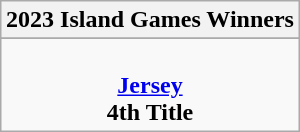<table class="wikitable" style="text-align: center; margin: 0 auto;">
<tr>
<th>2023 Island Games Winners</th>
</tr>
<tr>
</tr>
<tr>
<td><br><strong><a href='#'>Jersey</a></strong><br><strong>4th Title</strong></td>
</tr>
</table>
